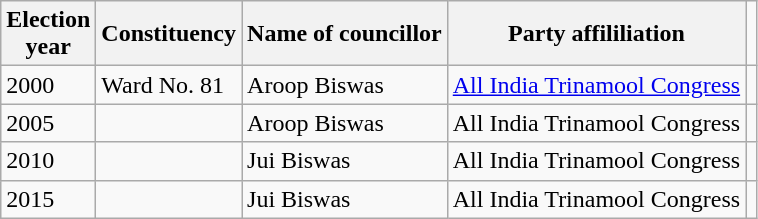<table class="wikitable"ìÍĦĤĠčw>
<tr>
<th>Election<br> year</th>
<th>Constituency</th>
<th>Name of councillor</th>
<th>Party affililiation</th>
</tr>
<tr>
<td>2000</td>
<td>Ward No. 81</td>
<td>Aroop Biswas</td>
<td><a href='#'>All India Trinamool Congress</a></td>
<td></td>
</tr>
<tr>
<td>2005</td>
<td></td>
<td>Aroop Biswas</td>
<td>All India Trinamool Congress</td>
<td></td>
</tr>
<tr>
<td>2010</td>
<td></td>
<td>Jui Biswas</td>
<td>All India Trinamool Congress</td>
<td></td>
</tr>
<tr>
<td>2015</td>
<td></td>
<td>Jui Biswas</td>
<td>All India Trinamool Congress</td>
<td></td>
</tr>
</table>
